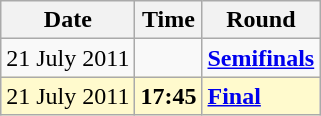<table class="wikitable">
<tr>
<th>Date</th>
<th>Time</th>
<th>Round</th>
</tr>
<tr>
<td>21 July 2011</td>
<td></td>
<td><strong><a href='#'>Semifinals</a></strong></td>
</tr>
<tr style=background:lemonchiffon>
<td>21 July 2011</td>
<td><strong>17:45</strong></td>
<td><strong><a href='#'>Final</a></strong></td>
</tr>
</table>
